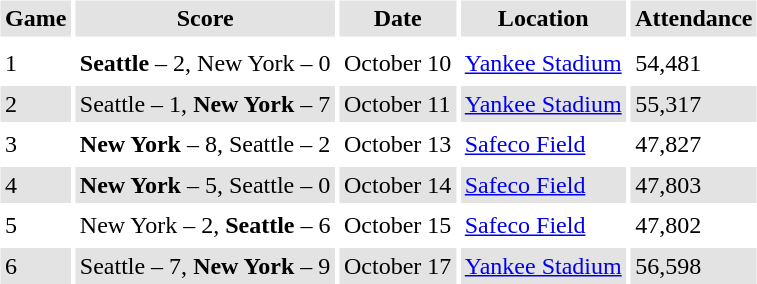<table border="0" cellspacing="3" cellpadding="3">
<tr style="background: #e3e3e3;">
<th>Game</th>
<th>Score</th>
<th>Date</th>
<th>Location</th>
<th>Attendance</th>
</tr>
<tr style="background: #e3e3e3;">
</tr>
<tr>
<td>1</td>
<td><strong>Seattle</strong> – 2, New York – 0</td>
<td>October 10</td>
<td><a href='#'>Yankee Stadium</a></td>
<td>54,481</td>
</tr>
<tr style="background: #e3e3e3;">
<td>2</td>
<td>Seattle – 1, <strong>New York</strong> – 7</td>
<td>October 11</td>
<td><a href='#'>Yankee Stadium</a></td>
<td>55,317</td>
</tr>
<tr>
<td>3</td>
<td><strong>New York</strong> – 8, Seattle – 2</td>
<td>October 13</td>
<td><a href='#'>Safeco Field</a></td>
<td>47,827</td>
</tr>
<tr style="background: #e3e3e3;">
<td>4</td>
<td><strong>New York</strong> – 5, Seattle – 0</td>
<td>October 14</td>
<td><a href='#'>Safeco Field</a></td>
<td>47,803</td>
</tr>
<tr>
<td>5</td>
<td>New York – 2, <strong>Seattle</strong> – 6</td>
<td>October 15</td>
<td><a href='#'>Safeco Field</a></td>
<td>47,802</td>
</tr>
<tr style="background: #e3e3e3;">
<td>6</td>
<td>Seattle – 7, <strong>New York</strong> – 9</td>
<td>October 17</td>
<td><a href='#'>Yankee Stadium</a></td>
<td>56,598</td>
</tr>
</table>
